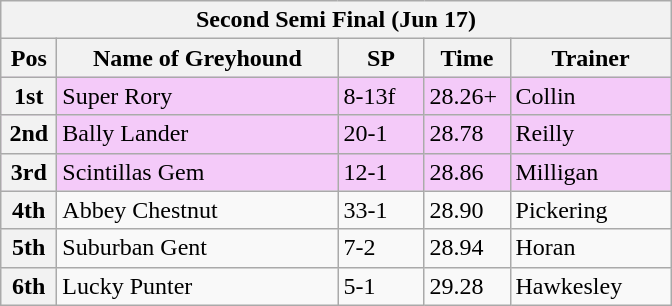<table class="wikitable">
<tr>
<th colspan="6">Second Semi Final (Jun 17) </th>
</tr>
<tr>
<th width=30>Pos</th>
<th width=180>Name of Greyhound</th>
<th width=50>SP</th>
<th width=50>Time</th>
<th width=100>Trainer</th>
</tr>
<tr style="background: #f4caf9;">
<th>1st</th>
<td>Super Rory</td>
<td>8-13f</td>
<td>28.26+</td>
<td>Collin</td>
</tr>
<tr style="background: #f4caf9;">
<th>2nd</th>
<td>Bally Lander</td>
<td>20-1</td>
<td>28.78</td>
<td>Reilly</td>
</tr>
<tr style="background: #f4caf9;">
<th>3rd</th>
<td>Scintillas Gem</td>
<td>12-1</td>
<td>28.86</td>
<td>Milligan</td>
</tr>
<tr>
<th>4th</th>
<td>Abbey Chestnut</td>
<td>33-1</td>
<td>28.90</td>
<td>Pickering</td>
</tr>
<tr>
<th>5th</th>
<td>Suburban Gent</td>
<td>7-2</td>
<td>28.94</td>
<td>Horan</td>
</tr>
<tr>
<th>6th</th>
<td>Lucky Punter</td>
<td>5-1</td>
<td>29.28</td>
<td>Hawkesley</td>
</tr>
</table>
